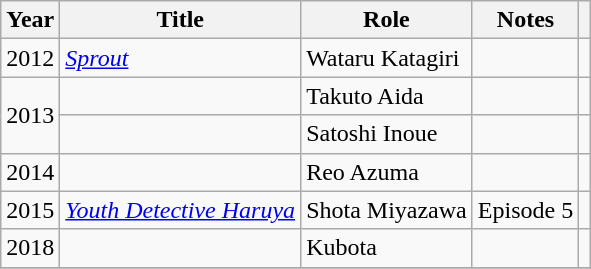<table class="wikitable">
<tr>
<th>Year</th>
<th>Title</th>
<th>Role</th>
<th>Notes</th>
<th></th>
</tr>
<tr>
<td>2012</td>
<td><em><a href='#'>Sprout</a></em></td>
<td>Wataru Katagiri</td>
<td></td>
<td></td>
</tr>
<tr>
<td rowspan="2">2013</td>
<td><em></em></td>
<td>Takuto Aida</td>
<td></td>
<td></td>
</tr>
<tr>
<td><em></em></td>
<td>Satoshi Inoue</td>
<td></td>
<td></td>
</tr>
<tr>
<td>2014</td>
<td><em></em></td>
<td>Reo Azuma</td>
<td></td>
<td></td>
</tr>
<tr>
<td>2015</td>
<td><em><a href='#'>Youth Detective Haruya</a></em></td>
<td>Shota Miyazawa</td>
<td>Episode 5</td>
<td></td>
</tr>
<tr>
<td>2018</td>
<td><em></em></td>
<td>Kubota</td>
<td></td>
<td></td>
</tr>
<tr>
</tr>
</table>
